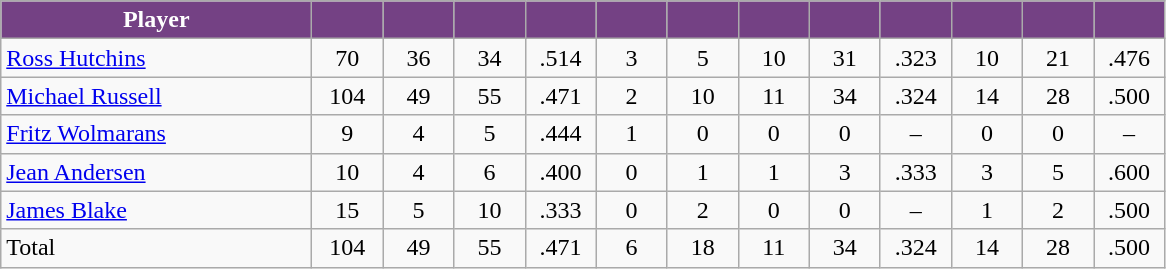<table class="wikitable" style="text-align:center">
<tr>
<th style="background:#744184; color:white" width="200px">Player</th>
<th style="background:#744184; color:white" width="40px"></th>
<th style="background:#744184; color:white" width="40px"></th>
<th style="background:#744184; color:white" width="40px"></th>
<th style="background:#744184; color:white" width="40px"></th>
<th style="background:#744184; color:white" width="40px"></th>
<th style="background:#744184; color:white" width="40px"></th>
<th style="background:#744184; color:white" width="40px"></th>
<th style="background:#744184; color:white" width="40px"></th>
<th style="background:#744184; color:white" width="40px"></th>
<th style="background:#744184; color:white" width="40px"></th>
<th style="background:#744184; color:white" width="40px"></th>
<th style="background:#744184; color:white" width="40px"></th>
</tr>
<tr>
<td style="text-align:left"><a href='#'>Ross Hutchins</a></td>
<td>70</td>
<td>36</td>
<td>34</td>
<td>.514</td>
<td>3</td>
<td>5</td>
<td>10</td>
<td>31</td>
<td>.323</td>
<td>10</td>
<td>21</td>
<td>.476</td>
</tr>
<tr>
<td style="text-align:left"><a href='#'>Michael Russell</a></td>
<td>104</td>
<td>49</td>
<td>55</td>
<td>.471</td>
<td>2</td>
<td>10</td>
<td>11</td>
<td>34</td>
<td>.324</td>
<td>14</td>
<td>28</td>
<td>.500</td>
</tr>
<tr>
<td style="text-align:left"><a href='#'>Fritz Wolmarans</a></td>
<td>9</td>
<td>4</td>
<td>5</td>
<td>.444</td>
<td>1</td>
<td>0</td>
<td>0</td>
<td>0</td>
<td>–</td>
<td>0</td>
<td>0</td>
<td>–</td>
</tr>
<tr>
<td style="text-align:left"><a href='#'>Jean Andersen</a></td>
<td>10</td>
<td>4</td>
<td>6</td>
<td>.400</td>
<td>0</td>
<td>1</td>
<td>1</td>
<td>3</td>
<td>.333</td>
<td>3</td>
<td>5</td>
<td>.600</td>
</tr>
<tr>
<td style="text-align:left"><a href='#'>James Blake</a></td>
<td>15</td>
<td>5</td>
<td>10</td>
<td>.333</td>
<td>0</td>
<td>2</td>
<td>0</td>
<td>0</td>
<td>–</td>
<td>1</td>
<td>2</td>
<td>.500</td>
</tr>
<tr>
<td style="text-align:left">Total</td>
<td>104</td>
<td>49</td>
<td>55</td>
<td>.471</td>
<td>6</td>
<td>18</td>
<td>11</td>
<td>34</td>
<td>.324</td>
<td>14</td>
<td>28</td>
<td>.500</td>
</tr>
</table>
